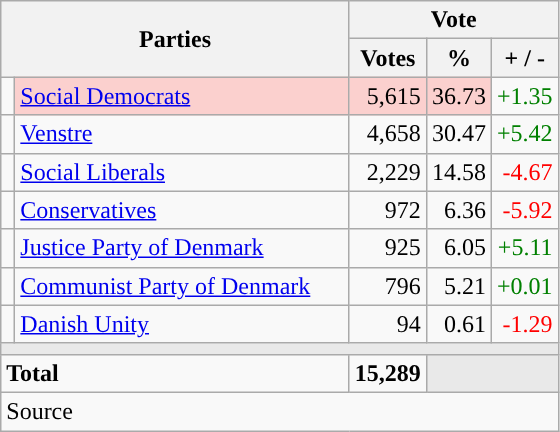<table class="wikitable" style="text-align:right;">
<tr>
<th style="text-align:centre;" rowspan="2" colspan="2" width="225">Parties</th>
<th colspan="3">Vote</th>
</tr>
<tr>
<th width="15">Votes</th>
<th width="15">%</th>
<th width="15">+ / -</th>
</tr>
<tr>
<td width="2" style="color:inherit;background:"></td>
<td bgcolor=#fbd0ce  align="left"><a href='#'>Social Democrats</a></td>
<td bgcolor=#fbd0ce>5,615</td>
<td bgcolor=#fbd0ce>36.73</td>
<td style=color:green;>+1.35</td>
</tr>
<tr>
<td width="2" style="color:inherit;background:"></td>
<td align="left"><a href='#'>Venstre</a></td>
<td>4,658</td>
<td>30.47</td>
<td style=color:green;>+5.42</td>
</tr>
<tr>
<td width="2" style="color:inherit;background:"></td>
<td align="left"><a href='#'>Social Liberals</a></td>
<td>2,229</td>
<td>14.58</td>
<td style=color:red;>-4.67</td>
</tr>
<tr>
<td width="2" style="color:inherit;background:"></td>
<td align="left"><a href='#'>Conservatives</a></td>
<td>972</td>
<td>6.36</td>
<td style=color:red;>-5.92</td>
</tr>
<tr>
<td width="2" style="color:inherit;background:"></td>
<td align="left"><a href='#'>Justice Party of Denmark</a></td>
<td>925</td>
<td>6.05</td>
<td style=color:green;>+5.11</td>
</tr>
<tr>
<td width="2" style="color:inherit;background:"></td>
<td align="left"><a href='#'>Communist Party of Denmark</a></td>
<td>796</td>
<td>5.21</td>
<td style=color:green;>+0.01</td>
</tr>
<tr>
<td width="2" style="color:inherit;background:"></td>
<td align="left"><a href='#'>Danish Unity</a></td>
<td>94</td>
<td>0.61</td>
<td style=color:red;>-1.29</td>
</tr>
<tr>
<td colspan="7" bgcolor="#E9E9E9"></td>
</tr>
<tr>
<td align="left" colspan="2"><strong>Total</strong></td>
<td><strong>15,289</strong></td>
<td bgcolor="#E9E9E9" colspan="2"></td>
</tr>
<tr>
<td align="left" colspan="6">Source</td>
</tr>
</table>
